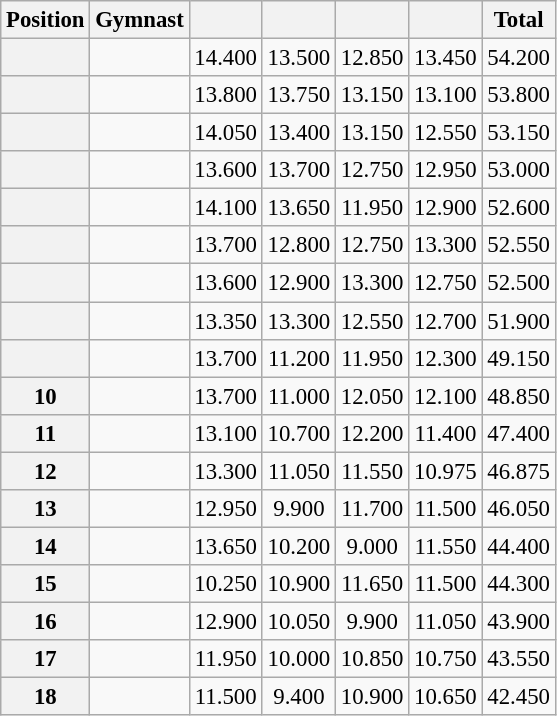<table class="wikitable sortable" style="text-align:center; font-size:95%">
<tr>
<th scope=col>Position</th>
<th scope=col>Gymnast</th>
<th scope=col></th>
<th scope=col></th>
<th scope=col></th>
<th scope=col></th>
<th scope=col>Total</th>
</tr>
<tr>
<th scope=row></th>
<td align=left></td>
<td>14.400</td>
<td>13.500</td>
<td>12.850</td>
<td>13.450</td>
<td>54.200</td>
</tr>
<tr>
<th scope=row></th>
<td align=left></td>
<td>13.800</td>
<td>13.750</td>
<td>13.150</td>
<td>13.100</td>
<td>53.800</td>
</tr>
<tr>
<th scope=row></th>
<td align=left></td>
<td>14.050</td>
<td>13.400</td>
<td>13.150</td>
<td>12.550</td>
<td>53.150</td>
</tr>
<tr>
<th scope=row></th>
<td align=left></td>
<td>13.600</td>
<td>13.700</td>
<td>12.750</td>
<td>12.950</td>
<td>53.000</td>
</tr>
<tr>
<th scope=row></th>
<td align=left></td>
<td>14.100</td>
<td>13.650</td>
<td>11.950</td>
<td>12.900</td>
<td>52.600</td>
</tr>
<tr>
<th scope=row></th>
<td align=left></td>
<td>13.700</td>
<td>12.800</td>
<td>12.750</td>
<td>13.300</td>
<td>52.550</td>
</tr>
<tr>
<th scope=row></th>
<td align=left></td>
<td>13.600</td>
<td>12.900</td>
<td>13.300</td>
<td>12.750</td>
<td>52.500</td>
</tr>
<tr>
<th scope=row></th>
<td align=left></td>
<td>13.350</td>
<td>13.300</td>
<td>12.550</td>
<td>12.700</td>
<td>51.900</td>
</tr>
<tr>
<th scope=row></th>
<td align=left></td>
<td>13.700</td>
<td>11.200</td>
<td>11.950</td>
<td>12.300</td>
<td>49.150</td>
</tr>
<tr>
<th scope=row>10</th>
<td align=left></td>
<td>13.700</td>
<td>11.000</td>
<td>12.050</td>
<td>12.100</td>
<td>48.850</td>
</tr>
<tr>
<th scope=row>11</th>
<td align=left></td>
<td>13.100</td>
<td>10.700</td>
<td>12.200</td>
<td>11.400</td>
<td>47.400</td>
</tr>
<tr>
<th scope=row>12</th>
<td align=left></td>
<td>13.300</td>
<td>11.050</td>
<td>11.550</td>
<td>10.975</td>
<td>46.875</td>
</tr>
<tr>
<th scope=row>13</th>
<td align=left></td>
<td>12.950</td>
<td>9.900</td>
<td>11.700</td>
<td>11.500</td>
<td>46.050</td>
</tr>
<tr>
<th scope=row>14</th>
<td align=left></td>
<td>13.650</td>
<td>10.200</td>
<td>9.000</td>
<td>11.550</td>
<td>44.400</td>
</tr>
<tr>
<th scope=row>15</th>
<td align=left></td>
<td>10.250</td>
<td>10.900</td>
<td>11.650</td>
<td>11.500</td>
<td>44.300</td>
</tr>
<tr>
<th scope=row>16</th>
<td align=left></td>
<td>12.900</td>
<td>10.050</td>
<td>9.900</td>
<td>11.050</td>
<td>43.900</td>
</tr>
<tr>
<th scope=row>17</th>
<td align=left></td>
<td>11.950</td>
<td>10.000</td>
<td>10.850</td>
<td>10.750</td>
<td>43.550</td>
</tr>
<tr>
<th scope=row>18</th>
<td align=left></td>
<td>11.500</td>
<td>9.400</td>
<td>10.900</td>
<td>10.650</td>
<td>42.450</td>
</tr>
</table>
